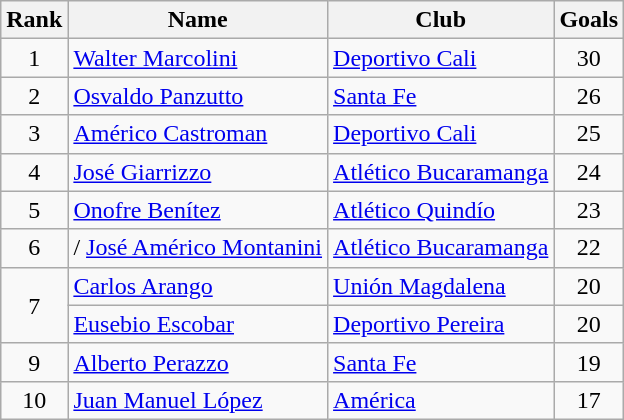<table class="wikitable" border="1">
<tr>
<th>Rank</th>
<th>Name</th>
<th>Club</th>
<th>Goals</th>
</tr>
<tr>
<td align=center>1</td>
<td> <a href='#'>Walter Marcolini</a></td>
<td><a href='#'>Deportivo Cali</a></td>
<td align=center>30</td>
</tr>
<tr>
<td align=center>2</td>
<td> <a href='#'>Osvaldo Panzutto</a></td>
<td><a href='#'>Santa Fe</a></td>
<td align=center>26</td>
</tr>
<tr>
<td align=center>3</td>
<td> <a href='#'>Américo Castroman</a></td>
<td><a href='#'>Deportivo Cali</a></td>
<td align=center>25</td>
</tr>
<tr>
<td align=center>4</td>
<td> <a href='#'>José Giarrizzo</a></td>
<td><a href='#'>Atlético Bucaramanga</a></td>
<td align=center>24</td>
</tr>
<tr>
<td align=center>5</td>
<td> <a href='#'>Onofre Benítez</a></td>
<td><a href='#'>Atlético Quindío</a></td>
<td align=center>23</td>
</tr>
<tr>
<td align=center>6</td>
<td>/ <a href='#'>José Américo Montanini</a></td>
<td><a href='#'>Atlético Bucaramanga</a></td>
<td align=center>22</td>
</tr>
<tr>
<td rowspan=2 align=center>7</td>
<td> <a href='#'>Carlos Arango</a></td>
<td><a href='#'>Unión Magdalena</a></td>
<td align=center>20</td>
</tr>
<tr>
<td> <a href='#'>Eusebio Escobar</a></td>
<td><a href='#'>Deportivo Pereira</a></td>
<td align=center>20</td>
</tr>
<tr>
<td align=center>9</td>
<td> <a href='#'>Alberto Perazzo</a></td>
<td><a href='#'>Santa Fe</a></td>
<td align=center>19</td>
</tr>
<tr>
<td align=center>10</td>
<td> <a href='#'>Juan Manuel López</a></td>
<td><a href='#'>América</a></td>
<td align=center>17</td>
</tr>
</table>
